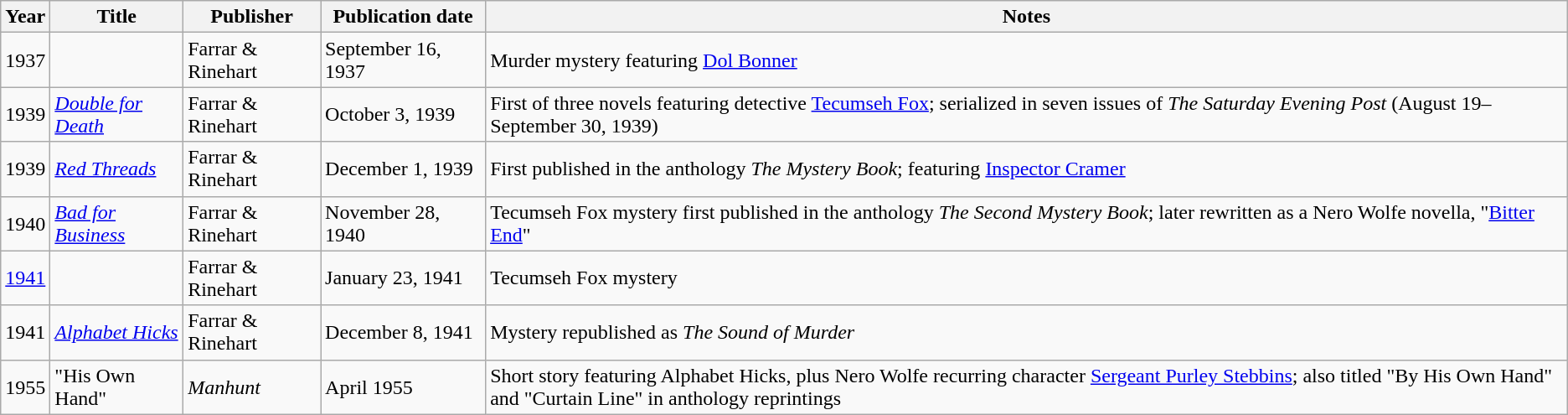<table class="wikitable sortable">
<tr>
<th>Year</th>
<th>Title</th>
<th class="unsortable">Publisher</th>
<th class="unsortable">Publication date</th>
<th class="unsortable">Notes</th>
</tr>
<tr>
<td>1937</td>
<td><em></em></td>
<td>Farrar & Rinehart</td>
<td>September 16, 1937</td>
<td>Murder mystery featuring <a href='#'>Dol Bonner</a></td>
</tr>
<tr>
<td>1939</td>
<td><em><a href='#'>Double for Death</a></em></td>
<td>Farrar & Rinehart</td>
<td>October 3, 1939</td>
<td>First of three novels featuring detective <a href='#'>Tecumseh Fox</a>; serialized in seven issues of <em>The Saturday Evening Post</em> (August 19–September 30, 1939)</td>
</tr>
<tr>
<td>1939</td>
<td><em><a href='#'>Red Threads</a></em></td>
<td>Farrar & Rinehart</td>
<td>December 1, 1939</td>
<td>First published in the anthology <em>The Mystery Book</em>; featuring <a href='#'>Inspector Cramer</a></td>
</tr>
<tr>
<td>1940</td>
<td><em><a href='#'>Bad for Business</a></em></td>
<td>Farrar & Rinehart</td>
<td>November 28, 1940</td>
<td>Tecumseh Fox mystery first published in the anthology <em>The Second Mystery Book</em>; later rewritten as a Nero Wolfe novella, "<a href='#'>Bitter End</a>"</td>
</tr>
<tr>
<td><a href='#'>1941</a></td>
<td><em></em></td>
<td>Farrar & Rinehart</td>
<td>January 23, 1941</td>
<td>Tecumseh Fox mystery</td>
</tr>
<tr>
<td>1941</td>
<td><em><a href='#'>Alphabet Hicks</a></em></td>
<td>Farrar & Rinehart</td>
<td>December 8, 1941</td>
<td>Mystery republished as <em>The Sound of Murder</em></td>
</tr>
<tr>
<td>1955</td>
<td>"His Own Hand"</td>
<td><em>Manhunt</em></td>
<td>April 1955</td>
<td>Short story featuring Alphabet Hicks, plus Nero Wolfe recurring character <a href='#'>Sergeant Purley Stebbins</a>; also titled "By His Own Hand" and "Curtain Line" in anthology reprintings</td>
</tr>
</table>
